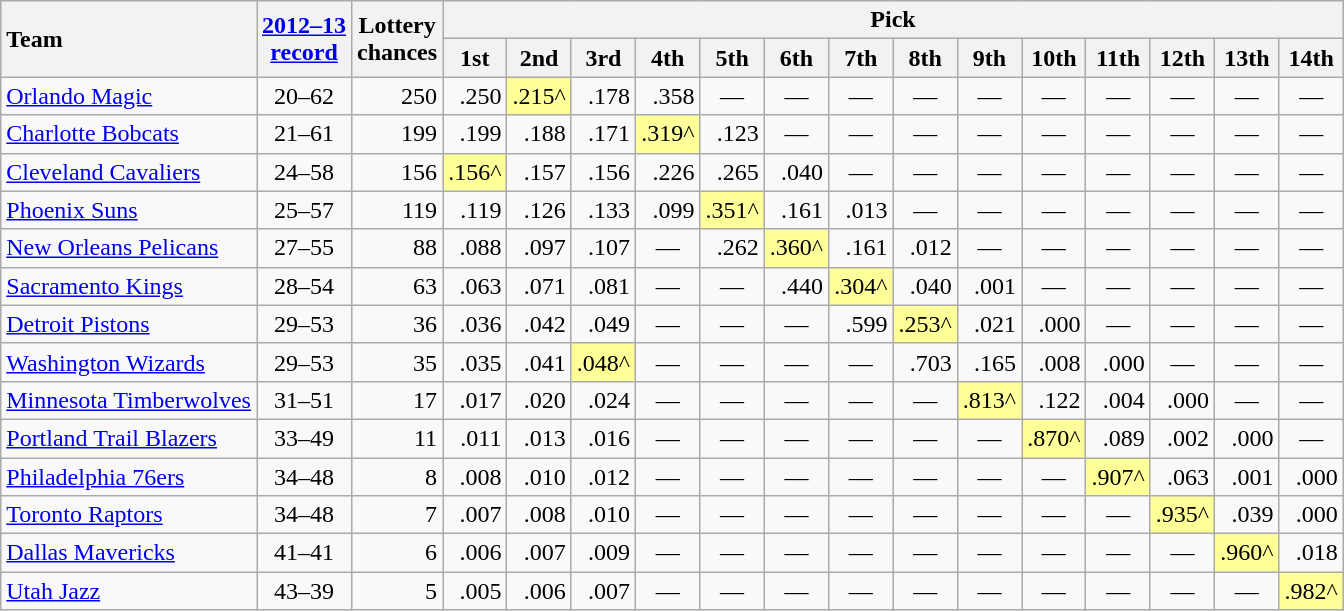<table class="wikitable" style="text-align:right">
<tr>
<th rowspan="2" style="text-align:left;">Team</th>
<th rowspan="2"><a href='#'>2012–13<br>record</a></th>
<th rowspan="2">Lottery<br>chances</th>
<th colspan="14">Pick</th>
</tr>
<tr>
<th>1st</th>
<th>2nd</th>
<th>3rd</th>
<th>4th</th>
<th>5th</th>
<th>6th</th>
<th>7th</th>
<th>8th</th>
<th>9th</th>
<th>10th</th>
<th>11th</th>
<th>12th</th>
<th>13th</th>
<th>14th</th>
</tr>
<tr>
<td align="left"><a href='#'>Orlando Magic</a></td>
<td style="text-align:center;">20–62</td>
<td>250</td>
<td>.250</td>
<td style="background:#ff9">.215^</td>
<td>.178</td>
<td>.358</td>
<td style="text-align:center;">—</td>
<td style="text-align:center;">—</td>
<td style="text-align:center;">—</td>
<td style="text-align:center;">—</td>
<td style="text-align:center;">—</td>
<td style="text-align:center;">—</td>
<td style="text-align:center;">—</td>
<td style="text-align:center;">—</td>
<td style="text-align:center;">—</td>
<td style="text-align:center;">—</td>
</tr>
<tr>
<td align="left"><a href='#'>Charlotte Bobcats</a></td>
<td style="text-align:center;">21–61</td>
<td>199</td>
<td>.199</td>
<td>.188</td>
<td>.171</td>
<td style="background:#ff9">.319^</td>
<td>.123</td>
<td style="text-align:center;">—</td>
<td style="text-align:center;">—</td>
<td style="text-align:center;">—</td>
<td style="text-align:center;">—</td>
<td style="text-align:center;">—</td>
<td style="text-align:center;">—</td>
<td style="text-align:center;">—</td>
<td style="text-align:center;">—</td>
<td style="text-align:center;">—</td>
</tr>
<tr>
<td align="left"><a href='#'>Cleveland Cavaliers</a></td>
<td style="text-align:center;">24–58</td>
<td>156</td>
<td style="background:#ff9">.156^</td>
<td>.157</td>
<td>.156</td>
<td>.226</td>
<td>.265</td>
<td>.040</td>
<td style="text-align:center;">—</td>
<td style="text-align:center;">—</td>
<td style="text-align:center;">—</td>
<td style="text-align:center;">—</td>
<td style="text-align:center;">—</td>
<td style="text-align:center;">—</td>
<td style="text-align:center;">—</td>
<td style="text-align:center;">—</td>
</tr>
<tr>
<td align="left"><a href='#'>Phoenix Suns</a></td>
<td style="text-align:center;">25–57</td>
<td>119</td>
<td>.119</td>
<td>.126</td>
<td>.133</td>
<td>.099</td>
<td style="background:#ff9">.351^</td>
<td>.161</td>
<td>.013</td>
<td style="text-align:center;">—</td>
<td style="text-align:center;">—</td>
<td style="text-align:center;">—</td>
<td style="text-align:center;">—</td>
<td style="text-align:center;">—</td>
<td style="text-align:center;">—</td>
<td style="text-align:center;">—</td>
</tr>
<tr>
<td align="left"><a href='#'>New Orleans Pelicans</a></td>
<td style="text-align:center;">27–55</td>
<td>88</td>
<td>.088</td>
<td>.097</td>
<td>.107</td>
<td style="text-align:center;">—</td>
<td>.262</td>
<td style="background:#ff9">.360^</td>
<td>.161</td>
<td>.012</td>
<td style="text-align:center;">—</td>
<td style="text-align:center;">—</td>
<td style="text-align:center;">—</td>
<td style="text-align:center;">—</td>
<td style="text-align:center;">—</td>
<td style="text-align:center;">—</td>
</tr>
<tr>
<td align="left"><a href='#'>Sacramento Kings</a></td>
<td style="text-align:center;">28–54</td>
<td>63</td>
<td>.063</td>
<td>.071</td>
<td>.081</td>
<td style="text-align:center;">—</td>
<td style="text-align:center;">—</td>
<td>.440</td>
<td style="background:#ff9">.304^</td>
<td>.040</td>
<td>.001</td>
<td style="text-align:center;">—</td>
<td style="text-align:center;">—</td>
<td style="text-align:center;">—</td>
<td style="text-align:center;">—</td>
<td style="text-align:center;">—</td>
</tr>
<tr>
<td align="left"><a href='#'>Detroit Pistons</a></td>
<td style="text-align:center;">29–53</td>
<td>36</td>
<td>.036</td>
<td>.042</td>
<td>.049</td>
<td style="text-align:center;">—</td>
<td style="text-align:center;">—</td>
<td style="text-align:center;">—</td>
<td>.599</td>
<td style="background:#ff9">.253^</td>
<td>.021</td>
<td>.000</td>
<td style="text-align:center;">—</td>
<td style="text-align:center;">—</td>
<td style="text-align:center;">—</td>
<td style="text-align:center;">—</td>
</tr>
<tr>
<td align="left"><a href='#'>Washington Wizards</a></td>
<td style="text-align:center;">29–53</td>
<td>35</td>
<td>.035</td>
<td>.041</td>
<td style="background:#ff9">.048^</td>
<td style="text-align:center;">—</td>
<td style="text-align:center;">—</td>
<td style="text-align:center;">—</td>
<td style="text-align:center;">—</td>
<td>.703</td>
<td>.165</td>
<td>.008</td>
<td>.000</td>
<td style="text-align:center;">—</td>
<td style="text-align:center;">—</td>
<td style="text-align:center;">—</td>
</tr>
<tr>
<td align="left"><a href='#'>Minnesota Timberwolves</a></td>
<td style="text-align:center;">31–51</td>
<td>17</td>
<td>.017</td>
<td>.020</td>
<td>.024</td>
<td style="text-align:center;">—</td>
<td style="text-align:center;">—</td>
<td style="text-align:center;">—</td>
<td style="text-align:center;">—</td>
<td style="text-align:center;">—</td>
<td style="background:#ff9">.813^</td>
<td>.122</td>
<td>.004</td>
<td>.000</td>
<td style="text-align:center;">—</td>
<td style="text-align:center;">—</td>
</tr>
<tr>
<td align="left"><a href='#'>Portland Trail Blazers</a></td>
<td style="text-align:center;">33–49</td>
<td>11</td>
<td>.011</td>
<td>.013</td>
<td>.016</td>
<td style="text-align:center;">—</td>
<td style="text-align:center;">—</td>
<td style="text-align:center;">—</td>
<td style="text-align:center;">—</td>
<td style="text-align:center;">—</td>
<td style="text-align:center;">—</td>
<td style="background:#ff9">.870^</td>
<td>.089</td>
<td>.002</td>
<td>.000</td>
<td style="text-align:center;">—</td>
</tr>
<tr>
<td align="left"><a href='#'>Philadelphia 76ers</a></td>
<td style="text-align:center;">34–48</td>
<td>8</td>
<td>.008</td>
<td>.010</td>
<td>.012</td>
<td style="text-align:center;">—</td>
<td style="text-align:center;">—</td>
<td style="text-align:center;">—</td>
<td style="text-align:center;">—</td>
<td style="text-align:center;">—</td>
<td style="text-align:center;">—</td>
<td style="text-align:center;">—</td>
<td style="background:#ff9">.907^</td>
<td>.063</td>
<td>.001</td>
<td>.000</td>
</tr>
<tr>
<td align="left"><a href='#'>Toronto Raptors</a></td>
<td style="text-align:center;">34–48</td>
<td>7</td>
<td>.007</td>
<td>.008</td>
<td>.010</td>
<td style="text-align:center;">—</td>
<td style="text-align:center;">—</td>
<td style="text-align:center;">—</td>
<td style="text-align:center;">—</td>
<td style="text-align:center;">—</td>
<td style="text-align:center;">—</td>
<td style="text-align:center;">—</td>
<td style="text-align:center;">—</td>
<td style="background:#ff9">.935^</td>
<td>.039</td>
<td>.000</td>
</tr>
<tr>
<td align="left"><a href='#'>Dallas Mavericks</a></td>
<td style="text-align:center;">41–41</td>
<td>6</td>
<td>.006</td>
<td>.007</td>
<td>.009</td>
<td style="text-align:center;">—</td>
<td style="text-align:center;">—</td>
<td style="text-align:center;">—</td>
<td style="text-align:center;">—</td>
<td style="text-align:center;">—</td>
<td style="text-align:center;">—</td>
<td style="text-align:center;">—</td>
<td style="text-align:center;">—</td>
<td style="text-align:center;">—</td>
<td style="background:#ff9">.960^</td>
<td>.018</td>
</tr>
<tr>
<td align="left"><a href='#'>Utah Jazz</a></td>
<td style="text-align:center;">43–39</td>
<td>5</td>
<td>.005</td>
<td>.006</td>
<td>.007</td>
<td style="text-align:center;">—</td>
<td style="text-align:center;">—</td>
<td style="text-align:center;">—</td>
<td style="text-align:center;">—</td>
<td style="text-align:center;">—</td>
<td style="text-align:center;">—</td>
<td style="text-align:center;">—</td>
<td style="text-align:center;">—</td>
<td style="text-align:center;">—</td>
<td style="text-align:center;">—</td>
<td style="background:#ff9">.982^</td>
</tr>
</table>
